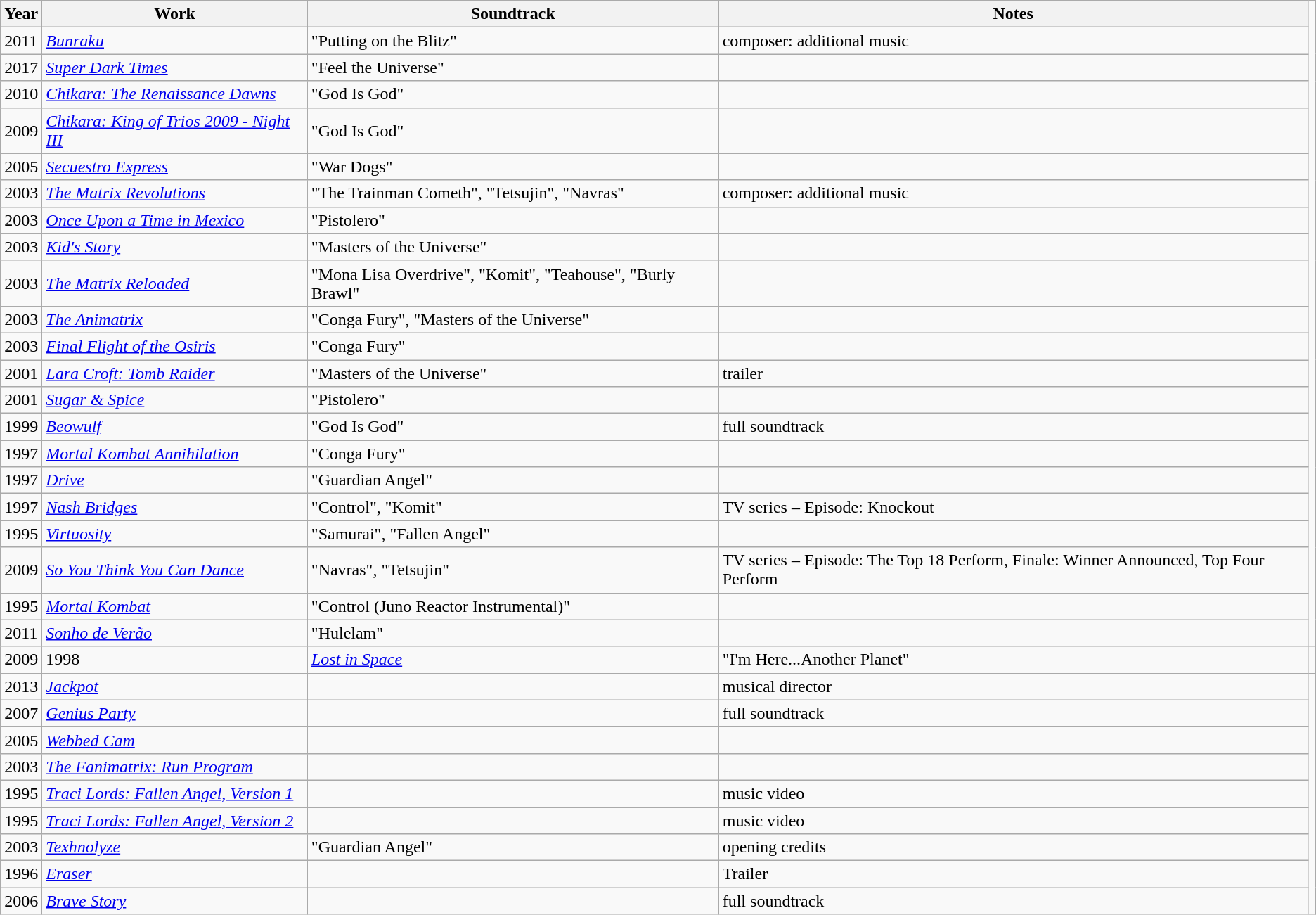<table class="wikitable sortable">
<tr>
<th>Year</th>
<th>Work</th>
<th>Soundtrack</th>
<th>Notes</th>
</tr>
<tr>
<td>2011</td>
<td><em><a href='#'>Bunraku</a></em></td>
<td>"Putting on the Blitz"</td>
<td>composer: additional music</td>
</tr>
<tr>
<td>2017</td>
<td><em><a href='#'>Super Dark Times</a></em></td>
<td>"Feel the Universe"</td>
<td></td>
</tr>
<tr>
<td>2010</td>
<td><em><a href='#'>Chikara: The Renaissance Dawns</a></em></td>
<td>"God Is God"</td>
<td></td>
</tr>
<tr>
<td>2009</td>
<td><em><a href='#'>Chikara: King of Trios 2009 - Night III</a></em></td>
<td>"God Is God"</td>
<td></td>
</tr>
<tr>
<td>2005</td>
<td><em><a href='#'>Secuestro Express</a></em></td>
<td>"War Dogs"</td>
<td></td>
</tr>
<tr>
<td>2003</td>
<td><em><a href='#'>The Matrix Revolutions</a></em></td>
<td>"The Trainman Cometh", "Tetsujin", "Navras"</td>
<td>composer: additional music</td>
</tr>
<tr>
<td>2003</td>
<td><em><a href='#'>Once Upon a Time in Mexico</a></em></td>
<td>"Pistolero"</td>
<td></td>
</tr>
<tr>
<td>2003</td>
<td><em><a href='#'>Kid's Story</a></em></td>
<td>"Masters of the Universe"</td>
<td></td>
</tr>
<tr>
<td>2003</td>
<td><em><a href='#'>The Matrix Reloaded</a></em></td>
<td>"Mona Lisa Overdrive", "Komit", "Teahouse", "Burly Brawl"</td>
<td></td>
</tr>
<tr>
<td>2003</td>
<td><em><a href='#'>The Animatrix</a></em></td>
<td>"Conga Fury", "Masters of the Universe"</td>
<td></td>
</tr>
<tr>
<td>2003</td>
<td><em><a href='#'>Final Flight of the Osiris</a></em></td>
<td>"Conga Fury"</td>
<td></td>
</tr>
<tr>
<td>2001</td>
<td><em><a href='#'>Lara Croft: Tomb Raider</a></em></td>
<td>"Masters of the Universe"</td>
<td>trailer</td>
</tr>
<tr>
<td>2001</td>
<td><em><a href='#'>Sugar & Spice</a></em></td>
<td>"Pistolero"</td>
<td></td>
</tr>
<tr>
<td>1999</td>
<td><em><a href='#'>Beowulf</a></em></td>
<td>"God Is God"</td>
<td>full soundtrack</td>
</tr>
<tr>
<td>1997</td>
<td><em><a href='#'>Mortal Kombat Annihilation</a></em></td>
<td>"Conga Fury"</td>
<td></td>
</tr>
<tr>
<td>1997</td>
<td><em><a href='#'>Drive</a></em></td>
<td>"Guardian Angel"</td>
<td></td>
</tr>
<tr>
<td>1997</td>
<td><em><a href='#'>Nash Bridges</a></em></td>
<td>"Control", "Komit"</td>
<td>TV series – Episode: Knockout</td>
</tr>
<tr>
<td>1995</td>
<td><em><a href='#'>Virtuosity</a></em></td>
<td>"Samurai", "Fallen Angel"</td>
<td></td>
</tr>
<tr>
<td>2009</td>
<td><em><a href='#'>So You Think You Can Dance</a></em></td>
<td>"Navras", "Tetsujin"</td>
<td>TV series – Episode: The Top 18 Perform, Finale: Winner Announced, Top Four Perform</td>
</tr>
<tr>
<td>1995</td>
<td><em><a href='#'>Mortal Kombat</a></em></td>
<td>"Control (Juno Reactor Instrumental)"</td>
<td></td>
</tr>
<tr>
<td>2011</td>
<td><em><a href='#'>Sonho de Verão</a></em></td>
<td>"Hulelam"</td>
<td></td>
</tr>
<tr>
<td>2009</td>
<td>1998</td>
<td><em><a href='#'>Lost in Space</a></em></td>
<td>"I'm Here...Another Planet"</td>
<td></td>
</tr>
<tr>
<td>2013</td>
<td><em><a href='#'>Jackpot</a></em></td>
<td></td>
<td>musical director</td>
</tr>
<tr>
<td>2007</td>
<td><em><a href='#'>Genius Party</a></em></td>
<td></td>
<td>full soundtrack</td>
</tr>
<tr>
<td>2005</td>
<td><em><a href='#'>Webbed Cam</a></em></td>
<td></td>
<td></td>
</tr>
<tr>
<td>2003</td>
<td><em><a href='#'>The Fanimatrix: Run Program</a></em></td>
<td></td>
<td></td>
</tr>
<tr>
<td>1995</td>
<td><em><a href='#'>Traci Lords: Fallen Angel, Version 1</a></em></td>
<td></td>
<td>music video</td>
</tr>
<tr>
<td>1995</td>
<td><em><a href='#'>Traci Lords: Fallen Angel, Version 2</a></em></td>
<td></td>
<td>music video</td>
</tr>
<tr>
<td>2003</td>
<td><em><a href='#'>Texhnolyze</a></em></td>
<td>"Guardian Angel"</td>
<td>opening credits</td>
</tr>
<tr>
<td>1996</td>
<td><em><a href='#'>Eraser</a></em></td>
<td></td>
<td>Trailer</td>
</tr>
<tr>
<td>2006</td>
<td><em><a href='#'>Brave Story</a></em></td>
<td></td>
<td>full soundtrack</td>
</tr>
</table>
